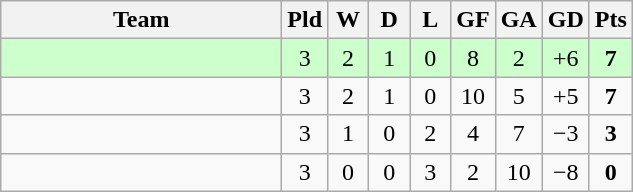<table class="wikitable" style="text-align:center;">
<tr>
<th width=180>Team</th>
<th width=20>Pld</th>
<th width=20>W</th>
<th width=20>D</th>
<th width=20>L</th>
<th width=20>GF</th>
<th width=20>GA</th>
<th width=20>GD</th>
<th width=20>Pts</th>
</tr>
<tr style="background:#cfc;">
<td align="left"></td>
<td>3</td>
<td>2</td>
<td>1</td>
<td>0</td>
<td>8</td>
<td>2</td>
<td>+6</td>
<td><strong>7</strong></td>
</tr>
<tr>
<td align="left"><em></em></td>
<td>3</td>
<td>2</td>
<td>1</td>
<td>0</td>
<td>10</td>
<td>5</td>
<td>+5</td>
<td><strong>7</strong></td>
</tr>
<tr>
<td align="left"></td>
<td>3</td>
<td>1</td>
<td>0</td>
<td>2</td>
<td>4</td>
<td>7</td>
<td>−3</td>
<td><strong>3</strong></td>
</tr>
<tr>
<td align="left"></td>
<td>3</td>
<td>0</td>
<td>0</td>
<td>3</td>
<td>2</td>
<td>10</td>
<td>−8</td>
<td><strong>0</strong></td>
</tr>
</table>
